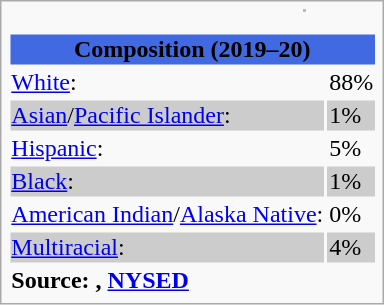<table class=infobox>
<tr style="float:right; margin:0 1em 1em 0; border:1px #bbb solid; border-collapse:collapse; font-size:80%;">
</tr>
<tr style="text-align:center; background-color:#4169E1; white-space: nowrap;">
<th colspan=7><span><strong>Composition</strong> (2019–20)</span></th>
</tr>
<tr style="text-align:center;border-bottom:solid 1px;margin-bottom:.2em;width:66%;text-align:left;color:#000000;">
<td><a href='#'>White</a>:</td>
<td>88%</td>
</tr>
<tr style="text-align:left; background:#CCCCCC;">
<td><a href='#'>Asian</a>/<a href='#'>Pacific Islander</a>:</td>
<td>1%</td>
</tr>
<tr align=left>
<td><a href='#'>Hispanic</a>:</td>
<td>5%</td>
</tr>
<tr style="text-align:left; background:#CCCCCC;">
<td><a href='#'>Black</a>:</td>
<td>1%</td>
</tr>
<tr align=left>
<td><a href='#'>American Indian</a>/<a href='#'>Alaska Native</a>:</td>
<td>0%</td>
</tr>
<tr style="text-align:left; background:#CCCCCC;">
<td><a href='#'>Multiracial</a>:</td>
<td>4%</td>
</tr>
<tr align=left>
<th colspan=7><span><strong>Source</strong>: , <a href='#'>NYSED</a></span></th>
</tr>
</table>
